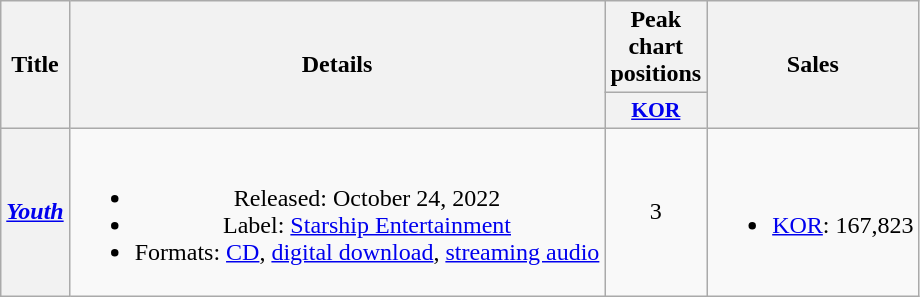<table class="wikitable plainrowheaders" style="text-align:center;">
<tr>
<th rowspan="2" scope="col">Title</th>
<th rowspan="2" scope="col">Details</th>
<th colspan="1">Peak chart positions</th>
<th rowspan="2" scope="col">Sales</th>
</tr>
<tr>
<th scope="col" style="width:3em;font-size:90%;"><a href='#'>KOR</a><br></th>
</tr>
<tr>
<th scope="row"><em><a href='#'>Youth</a></em></th>
<td><br><ul><li>Released: October 24, 2022</li><li>Label: <a href='#'>Starship Entertainment</a></li><li>Formats: <a href='#'>CD</a>, <a href='#'>digital download</a>, <a href='#'>streaming audio</a></li></ul></td>
<td>3</td>
<td><br><ul><li><a href='#'>KOR</a>: 167,823</li></ul></td>
</tr>
</table>
